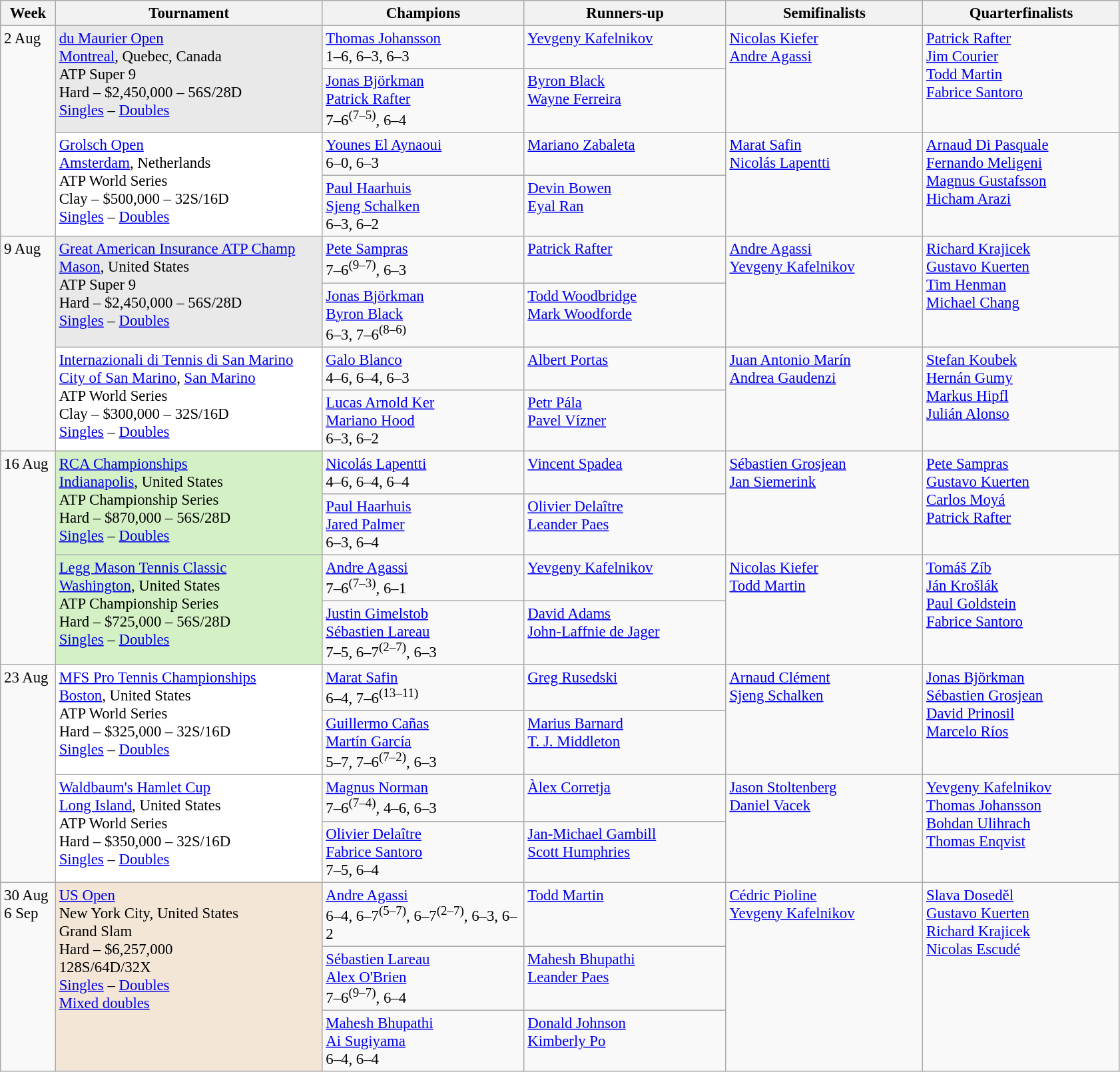<table class=wikitable style=font-size:95%>
<tr>
<th style="width:48px;">Week</th>
<th style="width:260px;">Tournament</th>
<th style="width:195px;">Champions</th>
<th style="width:195px;">Runners-up</th>
<th style="width:190px;">Semifinalists</th>
<th style="width:190px;">Quarterfinalists</th>
</tr>
<tr valign=top>
<td rowspan=4>2 Aug</td>
<td bgcolor="#E9E9E9" rowspan=2><a href='#'>du Maurier Open</a><br> <a href='#'>Montreal</a>, Quebec, Canada<br>ATP Super 9<br>Hard – $2,450,000 – 56S/28D<br><a href='#'>Singles</a> – <a href='#'>Doubles</a></td>
<td> <a href='#'>Thomas Johansson</a><br>1–6, 6–3, 6–3</td>
<td> <a href='#'>Yevgeny Kafelnikov</a></td>
<td rowspan=2> <a href='#'>Nicolas Kiefer</a><br> <a href='#'>Andre Agassi</a></td>
<td rowspan=2> <a href='#'>Patrick Rafter</a><br> <a href='#'>Jim Courier</a><br> <a href='#'>Todd Martin</a><br> <a href='#'>Fabrice Santoro</a></td>
</tr>
<tr valign=top>
<td> <a href='#'>Jonas Björkman</a><br> <a href='#'>Patrick Rafter</a><br>7–6<sup>(7–5)</sup>, 6–4</td>
<td> <a href='#'>Byron Black</a><br> <a href='#'>Wayne Ferreira</a></td>
</tr>
<tr valign=top>
<td bgcolor="#ffffff" rowspan=2><a href='#'>Grolsch Open</a><br> <a href='#'>Amsterdam</a>, Netherlands<br>ATP World Series<br>Clay – $500,000 – 32S/16D<br><a href='#'>Singles</a> – <a href='#'>Doubles</a></td>
<td> <a href='#'>Younes El Aynaoui</a><br>6–0, 6–3</td>
<td> <a href='#'>Mariano Zabaleta</a></td>
<td rowspan=2> <a href='#'>Marat Safin</a><br> <a href='#'>Nicolás Lapentti</a></td>
<td rowspan=2> <a href='#'>Arnaud Di Pasquale</a><br> <a href='#'>Fernando Meligeni</a><br> <a href='#'>Magnus Gustafsson</a><br> <a href='#'>Hicham Arazi</a></td>
</tr>
<tr valign=top>
<td> <a href='#'>Paul Haarhuis</a><br> <a href='#'>Sjeng Schalken</a><br>6–3, 6–2</td>
<td> <a href='#'>Devin Bowen</a><br> <a href='#'>Eyal Ran</a></td>
</tr>
<tr valign=top>
<td rowspan=4>9 Aug</td>
<td bgcolor="#E9E9E9" rowspan=2><a href='#'>Great American Insurance ATP Champ</a><br><a href='#'>Mason</a>, United States<br>ATP Super 9<br>Hard – $2,450,000 – 56S/28D<br><a href='#'>Singles</a> – <a href='#'>Doubles</a></td>
<td> <a href='#'>Pete Sampras</a><br>7–6<sup>(9–7)</sup>, 6–3</td>
<td> <a href='#'>Patrick Rafter</a></td>
<td rowspan=2> <a href='#'>Andre Agassi</a><br> <a href='#'>Yevgeny Kafelnikov</a></td>
<td rowspan=2> <a href='#'>Richard Krajicek</a><br> <a href='#'>Gustavo Kuerten</a><br> <a href='#'>Tim Henman</a><br> <a href='#'>Michael Chang</a></td>
</tr>
<tr valign=top>
<td> <a href='#'>Jonas Björkman</a><br> <a href='#'>Byron Black</a><br>6–3, 7–6<sup>(8–6)</sup></td>
<td> <a href='#'>Todd Woodbridge</a><br> <a href='#'>Mark Woodforde</a></td>
</tr>
<tr valign=top>
<td bgcolor="#ffffff" rowspan=2><a href='#'>Internazionali di Tennis di San Marino</a><br> <a href='#'>City of San Marino</a>, <a href='#'>San Marino</a><br>ATP World Series<br>Clay – $300,000 – 32S/16D<br><a href='#'>Singles</a> – <a href='#'>Doubles</a></td>
<td> <a href='#'>Galo Blanco</a><br>4–6, 6–4, 6–3</td>
<td> <a href='#'>Albert Portas</a></td>
<td rowspan=2> <a href='#'>Juan Antonio Marín</a><br> <a href='#'>Andrea Gaudenzi</a></td>
<td rowspan=2> <a href='#'>Stefan Koubek</a><br> <a href='#'>Hernán Gumy</a><br> <a href='#'>Markus Hipfl</a><br> <a href='#'>Julián Alonso</a></td>
</tr>
<tr valign=top>
<td> <a href='#'>Lucas Arnold Ker</a><br> <a href='#'>Mariano Hood</a><br>6–3, 6–2</td>
<td> <a href='#'>Petr Pála</a><br> <a href='#'>Pavel Vízner</a></td>
</tr>
<tr valign=top>
<td rowspan=4>16 Aug</td>
<td bgcolor="#D4F1C5" rowspan=2><a href='#'>RCA Championships</a><br> <a href='#'>Indianapolis</a>, United States<br>ATP Championship Series<br>Hard – $870,000 – 56S/28D<br><a href='#'>Singles</a> – <a href='#'>Doubles</a></td>
<td> <a href='#'>Nicolás Lapentti</a><br>4–6, 6–4, 6–4</td>
<td> <a href='#'>Vincent Spadea</a></td>
<td rowspan=2> <a href='#'>Sébastien Grosjean</a><br> <a href='#'>Jan Siemerink</a></td>
<td rowspan=2> <a href='#'>Pete Sampras</a><br> <a href='#'>Gustavo Kuerten</a><br> <a href='#'>Carlos Moyá</a><br> <a href='#'>Patrick Rafter</a></td>
</tr>
<tr valign=top>
<td> <a href='#'>Paul Haarhuis</a><br> <a href='#'>Jared Palmer</a><br>6–3, 6–4</td>
<td> <a href='#'>Olivier Delaître</a><br> <a href='#'>Leander Paes</a></td>
</tr>
<tr valign=top>
<td bgcolor="#D4F1C5" rowspan=2><a href='#'>Legg Mason Tennis Classic</a><br> <a href='#'>Washington</a>, United States<br>ATP Championship Series<br>Hard – $725,000 – 56S/28D<br><a href='#'>Singles</a> – <a href='#'>Doubles</a></td>
<td> <a href='#'>Andre Agassi</a><br>7–6<sup>(7–3)</sup>, 6–1</td>
<td> <a href='#'>Yevgeny Kafelnikov</a></td>
<td rowspan=2> <a href='#'>Nicolas Kiefer</a><br> <a href='#'>Todd Martin</a></td>
<td rowspan=2> <a href='#'>Tomáš Zíb</a><br> <a href='#'>Ján Krošlák</a><br> <a href='#'>Paul Goldstein</a><br> <a href='#'>Fabrice Santoro</a></td>
</tr>
<tr valign=top>
<td> <a href='#'>Justin Gimelstob</a><br> <a href='#'>Sébastien Lareau</a><br>7–5, 6–7<sup>(2–7)</sup>, 6–3</td>
<td> <a href='#'>David Adams</a><br> <a href='#'>John-Laffnie de Jager</a></td>
</tr>
<tr valign=top>
<td rowspan=4>23 Aug</td>
<td bgcolor="#ffffff" rowspan=2><a href='#'>MFS Pro Tennis Championships</a><br> <a href='#'>Boston</a>, United States<br>ATP World Series<br>Hard – $325,000 – 32S/16D<br><a href='#'>Singles</a> – <a href='#'>Doubles</a></td>
<td> <a href='#'>Marat Safin</a><br>6–4, 7–6<sup>(13–11)</sup></td>
<td> <a href='#'>Greg Rusedski</a></td>
<td rowspan=2> <a href='#'>Arnaud Clément</a><br> <a href='#'>Sjeng Schalken</a></td>
<td rowspan=2> <a href='#'>Jonas Björkman</a><br> <a href='#'>Sébastien Grosjean</a><br> <a href='#'>David Prinosil</a><br> <a href='#'>Marcelo Ríos</a></td>
</tr>
<tr valign=top>
<td> <a href='#'>Guillermo Cañas</a><br> <a href='#'>Martín García</a><br>5–7, 7–6<sup>(7–2)</sup>, 6–3</td>
<td> <a href='#'>Marius Barnard</a><br> <a href='#'>T. J. Middleton</a></td>
</tr>
<tr valign=top>
<td bgcolor="#ffffff" rowspan=2><a href='#'>Waldbaum's Hamlet Cup</a><br><a href='#'>Long Island</a>, United States<br>ATP World Series<br>Hard – $350,000 – 32S/16D<br><a href='#'>Singles</a> – <a href='#'>Doubles</a></td>
<td> <a href='#'>Magnus Norman</a><br>7–6<sup>(7–4)</sup>, 4–6, 6–3</td>
<td> <a href='#'>Àlex Corretja</a></td>
<td rowspan=2> <a href='#'>Jason Stoltenberg</a><br> <a href='#'>Daniel Vacek</a></td>
<td rowspan=2> <a href='#'>Yevgeny Kafelnikov</a><br> <a href='#'>Thomas Johansson</a><br> <a href='#'>Bohdan Ulihrach</a><br> <a href='#'>Thomas Enqvist</a></td>
</tr>
<tr valign=top>
<td> <a href='#'>Olivier Delaître</a><br> <a href='#'>Fabrice Santoro</a><br>7–5, 6–4</td>
<td> <a href='#'>Jan-Michael Gambill</a><br> <a href='#'>Scott Humphries</a></td>
</tr>
<tr valign=top>
<td rowspan=3>30 Aug <br>6 Sep</td>
<td bgcolor="#F3E6D7" rowspan=3><a href='#'>US Open</a><br> New York City, United States<br>Grand Slam<br>Hard – $6,257,000<br>128S/64D/32X<br><a href='#'>Singles</a> – <a href='#'>Doubles</a> <br> <a href='#'>Mixed doubles</a></td>
<td> <a href='#'>Andre Agassi</a><br>6–4, 6–7<sup>(5–7)</sup>, 6–7<sup>(2–7)</sup>, 6–3, 6–2</td>
<td> <a href='#'>Todd Martin</a></td>
<td rowspan=3> <a href='#'>Cédric Pioline</a><br> <a href='#'>Yevgeny Kafelnikov</a></td>
<td rowspan=3> <a href='#'>Slava Doseděl</a><br> <a href='#'>Gustavo Kuerten</a><br> <a href='#'>Richard Krajicek</a><br> <a href='#'>Nicolas Escudé</a></td>
</tr>
<tr valign=top>
<td> <a href='#'>Sébastien Lareau</a><br> <a href='#'>Alex O'Brien</a><br>7–6<sup>(9–7)</sup>, 6–4</td>
<td> <a href='#'>Mahesh Bhupathi</a><br> <a href='#'>Leander Paes</a></td>
</tr>
<tr valign=top>
<td> <a href='#'>Mahesh Bhupathi</a><br> <a href='#'>Ai Sugiyama</a><br>6–4, 6–4</td>
<td> <a href='#'>Donald Johnson</a><br> <a href='#'>Kimberly Po</a></td>
</tr>
</table>
